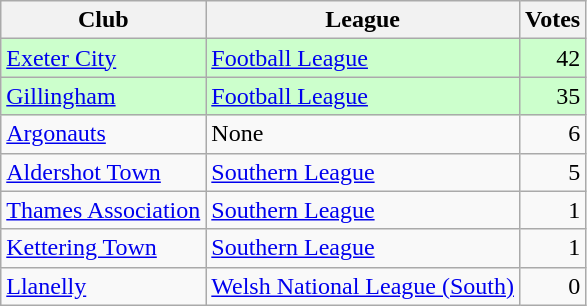<table class=wikitable style=text-align:left>
<tr>
<th>Club</th>
<th>League</th>
<th>Votes</th>
</tr>
<tr bgcolor=ccffcc>
<td><a href='#'>Exeter City</a></td>
<td><a href='#'>Football League</a></td>
<td align=right>42</td>
</tr>
<tr bgcolor=ccffcc>
<td><a href='#'>Gillingham</a></td>
<td><a href='#'>Football League</a></td>
<td align=right>35</td>
</tr>
<tr>
<td><a href='#'>Argonauts</a></td>
<td>None</td>
<td align=right>6</td>
</tr>
<tr>
<td><a href='#'>Aldershot Town</a></td>
<td><a href='#'>Southern League</a></td>
<td align=right>5</td>
</tr>
<tr>
<td><a href='#'>Thames Association</a></td>
<td><a href='#'>Southern League</a></td>
<td align=right>1</td>
</tr>
<tr>
<td><a href='#'>Kettering Town</a></td>
<td><a href='#'>Southern League</a></td>
<td align=right>1</td>
</tr>
<tr>
<td><a href='#'>Llanelly</a></td>
<td><a href='#'>Welsh National League (South)</a></td>
<td align=right>0</td>
</tr>
</table>
